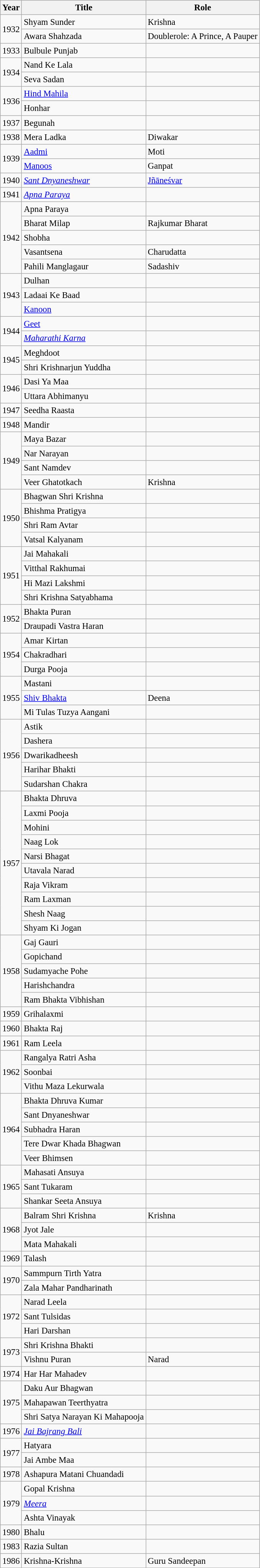<table class="wikitable" style="font-size: 95%;">
<tr>
<th>Year</th>
<th>Title</th>
<th>Role</th>
</tr>
<tr>
<td rowspan="2">1932</td>
<td>Shyam Sunder</td>
<td>Krishna</td>
</tr>
<tr>
<td>Awara Shahzada</td>
<td>Doublerole: A Prince, A Pauper</td>
</tr>
<tr>
<td>1933</td>
<td>Bulbule Punjab</td>
<td></td>
</tr>
<tr>
<td rowspan="2">1934</td>
<td>Nand Ke Lala</td>
<td></td>
</tr>
<tr>
<td>Seva Sadan</td>
<td></td>
</tr>
<tr>
<td rowspan="2">1936</td>
<td><a href='#'>Hind Mahila</a></td>
<td></td>
</tr>
<tr>
<td>Honhar</td>
<td></td>
</tr>
<tr>
<td>1937</td>
<td>Begunah</td>
<td></td>
</tr>
<tr>
<td>1938</td>
<td>Mera Ladka</td>
<td>Diwakar</td>
</tr>
<tr>
<td rowspan="2">1939</td>
<td><a href='#'>Aadmi</a></td>
<td>Moti</td>
</tr>
<tr>
<td><a href='#'>Manoos</a></td>
<td>Ganpat</td>
</tr>
<tr>
<td>1940</td>
<td><a href='#'><em>Sant Dnyaneshwar</em></a></td>
<td><a href='#'>Jñāneśvar</a></td>
</tr>
<tr>
<td>1941</td>
<td><em><a href='#'>Apna Paraya</a></em></td>
<td></td>
</tr>
<tr>
<td rowspan="5">1942</td>
<td>Apna Paraya</td>
<td></td>
</tr>
<tr>
<td>Bharat Milap</td>
<td>Rajkumar Bharat</td>
</tr>
<tr>
<td>Shobha</td>
<td></td>
</tr>
<tr>
<td>Vasantsena</td>
<td>Charudatta</td>
</tr>
<tr>
<td>Pahili Manglagaur</td>
<td>Sadashiv</td>
</tr>
<tr>
<td rowspan="3">1943</td>
<td>Dulhan</td>
<td></td>
</tr>
<tr>
<td>Ladaai Ke Baad</td>
<td></td>
</tr>
<tr>
<td><a href='#'>Kanoon</a></td>
<td></td>
</tr>
<tr>
<td rowspan="2">1944</td>
<td><a href='#'>Geet</a></td>
<td></td>
</tr>
<tr>
<td><em><a href='#'>Maharathi Karna</a></em></td>
<td></td>
</tr>
<tr>
<td rowspan="2">1945</td>
<td>Meghdoot</td>
<td></td>
</tr>
<tr>
<td>Shri Krishnarjun Yuddha</td>
<td></td>
</tr>
<tr>
<td rowspan="2">1946</td>
<td>Dasi Ya Maa</td>
<td></td>
</tr>
<tr>
<td>Uttara Abhimanyu</td>
<td></td>
</tr>
<tr>
<td>1947</td>
<td>Seedha Raasta</td>
<td></td>
</tr>
<tr>
<td>1948</td>
<td>Mandir</td>
<td></td>
</tr>
<tr>
<td rowspan="4">1949</td>
<td>Maya Bazar</td>
<td></td>
</tr>
<tr>
<td>Nar Narayan</td>
<td></td>
</tr>
<tr>
<td>Sant Namdev</td>
<td></td>
</tr>
<tr>
<td>Veer Ghatotkach</td>
<td>Krishna</td>
</tr>
<tr>
<td rowspan="4">1950</td>
<td>Bhagwan Shri Krishna</td>
<td></td>
</tr>
<tr>
<td>Bhishma Pratigya</td>
<td></td>
</tr>
<tr>
<td>Shri Ram Avtar</td>
<td></td>
</tr>
<tr>
<td>Vatsal Kalyanam</td>
<td></td>
</tr>
<tr>
<td rowspan="4">1951</td>
<td>Jai Mahakali</td>
<td></td>
</tr>
<tr>
<td>Vitthal Rakhumai</td>
<td></td>
</tr>
<tr>
<td>Hi Mazi Lakshmi</td>
<td></td>
</tr>
<tr>
<td>Shri Krishna Satyabhama</td>
<td></td>
</tr>
<tr>
<td rowspan="2">1952</td>
<td>Bhakta Puran</td>
<td></td>
</tr>
<tr>
<td>Draupadi Vastra Haran</td>
<td></td>
</tr>
<tr>
<td rowspan="3">1954</td>
<td>Amar Kirtan</td>
<td></td>
</tr>
<tr>
<td>Chakradhari</td>
<td></td>
</tr>
<tr>
<td>Durga Pooja</td>
<td></td>
</tr>
<tr>
<td rowspan="3">1955</td>
<td>Mastani</td>
<td></td>
</tr>
<tr>
<td><a href='#'>Shiv Bhakta</a></td>
<td>Deena</td>
</tr>
<tr>
<td>Mi Tulas Tuzya Aangani</td>
<td></td>
</tr>
<tr>
<td rowspan="5">1956</td>
<td>Astik</td>
<td></td>
</tr>
<tr>
<td>Dashera</td>
<td></td>
</tr>
<tr>
<td>Dwarikadheesh</td>
<td></td>
</tr>
<tr>
<td>Harihar Bhakti</td>
<td></td>
</tr>
<tr>
<td>Sudarshan Chakra</td>
<td></td>
</tr>
<tr>
<td rowspan="10">1957</td>
<td>Bhakta Dhruva</td>
<td></td>
</tr>
<tr>
<td>Laxmi Pooja</td>
<td></td>
</tr>
<tr>
<td>Mohini</td>
<td></td>
</tr>
<tr>
<td>Naag Lok</td>
<td></td>
</tr>
<tr>
<td>Narsi Bhagat</td>
<td></td>
</tr>
<tr>
<td>Utavala Narad</td>
<td></td>
</tr>
<tr>
<td>Raja Vikram</td>
<td></td>
</tr>
<tr>
<td>Ram Laxman</td>
<td></td>
</tr>
<tr>
<td>Shesh Naag</td>
<td></td>
</tr>
<tr>
<td>Shyam Ki Jogan</td>
<td></td>
</tr>
<tr>
<td rowspan="5">1958</td>
<td>Gaj Gauri</td>
<td></td>
</tr>
<tr>
<td>Gopichand</td>
<td></td>
</tr>
<tr>
<td>Sudamyache Pohe</td>
<td></td>
</tr>
<tr>
<td>Harishchandra</td>
<td></td>
</tr>
<tr>
<td>Ram Bhakta Vibhishan</td>
<td></td>
</tr>
<tr>
<td>1959</td>
<td>Grihalaxmi</td>
<td></td>
</tr>
<tr>
<td>1960</td>
<td>Bhakta Raj</td>
<td></td>
</tr>
<tr>
<td>1961</td>
<td>Ram Leela</td>
<td></td>
</tr>
<tr>
<td rowspan="3">1962</td>
<td>Rangalya Ratri Asha</td>
<td></td>
</tr>
<tr>
<td>Soonbai</td>
<td></td>
</tr>
<tr>
<td>Vithu Maza Lekurwala</td>
<td></td>
</tr>
<tr>
<td rowspan="5">1964</td>
<td>Bhakta Dhruva Kumar</td>
<td></td>
</tr>
<tr>
<td>Sant Dnyaneshwar</td>
<td></td>
</tr>
<tr>
<td>Subhadra Haran</td>
<td></td>
</tr>
<tr>
<td>Tere Dwar Khada Bhagwan</td>
<td></td>
</tr>
<tr>
<td>Veer Bhimsen</td>
<td></td>
</tr>
<tr>
<td rowspan="3">1965</td>
<td>Mahasati Ansuya</td>
<td></td>
</tr>
<tr>
<td>Sant Tukaram</td>
<td></td>
</tr>
<tr>
<td>Shankar Seeta Ansuya</td>
<td></td>
</tr>
<tr>
<td rowspan="3">1968</td>
<td>Balram Shri Krishna</td>
<td>Krishna</td>
</tr>
<tr>
<td>Jyot Jale</td>
<td></td>
</tr>
<tr>
<td>Mata Mahakali</td>
<td></td>
</tr>
<tr>
<td>1969</td>
<td>Talash</td>
<td></td>
</tr>
<tr>
<td rowspan="2">1970</td>
<td>Sammpurn Tirth Yatra</td>
<td></td>
</tr>
<tr>
<td>Zala Mahar Pandharinath</td>
<td></td>
</tr>
<tr>
<td rowspan="3">1972</td>
<td>Narad Leela</td>
<td></td>
</tr>
<tr>
<td>Sant Tulsidas</td>
<td></td>
</tr>
<tr>
<td>Hari Darshan</td>
<td></td>
</tr>
<tr>
<td rowspan="2">1973</td>
<td>Shri Krishna Bhakti</td>
<td></td>
</tr>
<tr>
<td>Vishnu Puran</td>
<td>Narad</td>
</tr>
<tr>
<td>1974</td>
<td>Har Har Mahadev</td>
<td></td>
</tr>
<tr>
<td rowspan="3">1975</td>
<td>Daku Aur Bhagwan</td>
<td></td>
</tr>
<tr>
<td>Mahapawan Teerthyatra</td>
<td></td>
</tr>
<tr>
<td>Shri Satya Narayan Ki Mahapooja</td>
<td></td>
</tr>
<tr>
<td>1976</td>
<td><em><a href='#'>Jai Bajrang Bali</a></em></td>
<td></td>
</tr>
<tr>
<td rowspan="2">1977</td>
<td>Hatyara</td>
<td></td>
</tr>
<tr>
<td>Jai Ambe Maa</td>
<td></td>
</tr>
<tr>
<td>1978</td>
<td>Ashapura Matani Chuandadi</td>
<td></td>
</tr>
<tr>
<td rowspan="3">1979</td>
<td>Gopal Krishna</td>
<td></td>
</tr>
<tr>
<td><em><a href='#'>Meera</a></em></td>
<td></td>
</tr>
<tr>
<td>Ashta Vinayak</td>
<td></td>
</tr>
<tr>
<td>1980</td>
<td>Bhalu</td>
<td></td>
</tr>
<tr>
<td>1983</td>
<td>Razia Sultan</td>
<td></td>
</tr>
<tr>
<td>1986</td>
<td>Krishna-Krishna</td>
<td>Guru Sandeepan</td>
</tr>
</table>
